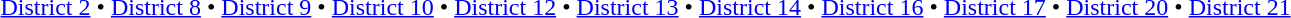<table id=toc class=toc summary=Contents>
<tr>
<td align=center><br><a href='#'>District 2</a> • <a href='#'>District 8</a> • <a href='#'>District 9</a> • <a href='#'>District 10</a> • <a href='#'>District 12</a> • <a href='#'>District 13</a> • <a href='#'>District 14</a> • <a href='#'>District 16</a> • <a href='#'>District 17</a> • <a href='#'>District 20</a> • <a href='#'>District 21</a> </td>
</tr>
</table>
